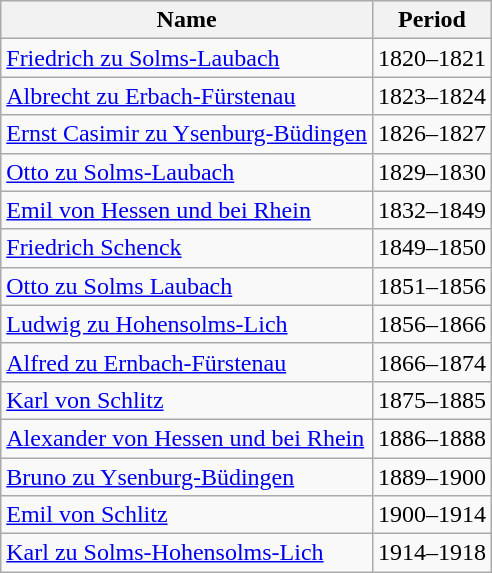<table class="wikitable">
<tr>
<th>Name</th>
<th>Period</th>
</tr>
<tr>
<td><a href='#'>Friedrich zu Solms-Laubach</a></td>
<td>1820–1821</td>
</tr>
<tr>
<td><a href='#'>Albrecht zu Erbach-Fürstenau</a></td>
<td>1823–1824</td>
</tr>
<tr>
<td><a href='#'>Ernst Casimir zu Ysenburg-Büdingen</a></td>
<td>1826–1827</td>
</tr>
<tr>
<td><a href='#'>Otto zu Solms-Laubach</a></td>
<td>1829–1830</td>
</tr>
<tr>
<td><a href='#'>Emil von Hessen und bei Rhein</a></td>
<td>1832–1849</td>
</tr>
<tr>
<td><a href='#'>Friedrich Schenck</a></td>
<td>1849–1850</td>
</tr>
<tr>
<td><a href='#'>Otto zu Solms Laubach</a></td>
<td>1851–1856</td>
</tr>
<tr>
<td><a href='#'>Ludwig zu Hohensolms-Lich</a></td>
<td>1856–1866</td>
</tr>
<tr>
<td><a href='#'>Alfred zu Ernbach-Fürstenau</a></td>
<td>1866–1874</td>
</tr>
<tr>
<td><a href='#'>Karl von Schlitz</a></td>
<td>1875–1885</td>
</tr>
<tr>
<td><a href='#'>Alexander von Hessen und bei Rhein</a></td>
<td>1886–1888</td>
</tr>
<tr>
<td><a href='#'>Bruno zu Ysenburg-Büdingen</a></td>
<td>1889–1900</td>
</tr>
<tr>
<td><a href='#'>Emil von Schlitz</a></td>
<td>1900–1914</td>
</tr>
<tr>
<td><a href='#'>Karl zu Solms-Hohensolms-Lich</a></td>
<td>1914–1918</td>
</tr>
</table>
